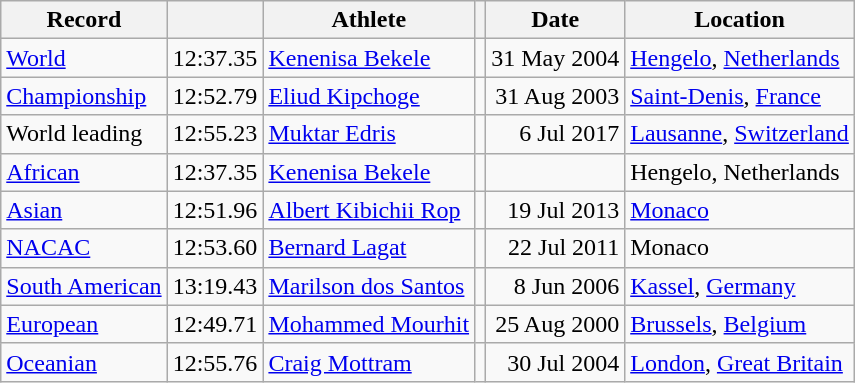<table class="wikitable">
<tr>
<th>Record</th>
<th></th>
<th>Athlete</th>
<th></th>
<th>Date</th>
<th>Location</th>
</tr>
<tr>
<td><a href='#'>World</a></td>
<td>12:37.35</td>
<td><a href='#'>Kenenisa Bekele</a></td>
<td></td>
<td align=right>31 May 2004</td>
<td><a href='#'>Hengelo</a>, <a href='#'>Netherlands</a></td>
</tr>
<tr>
<td><a href='#'>Championship</a></td>
<td>12:52.79</td>
<td><a href='#'>Eliud Kipchoge</a></td>
<td></td>
<td align=right>31 Aug 2003</td>
<td><a href='#'>Saint-Denis</a>, <a href='#'>France</a></td>
</tr>
<tr>
<td>World leading</td>
<td>12:55.23</td>
<td><a href='#'>Muktar Edris</a></td>
<td></td>
<td align=right>6 Jul 2017</td>
<td><a href='#'>Lausanne</a>, <a href='#'>Switzerland</a></td>
</tr>
<tr>
<td><a href='#'>African</a></td>
<td>12:37.35</td>
<td><a href='#'>Kenenisa Bekele</a></td>
<td></td>
<td align=right></td>
<td>Hengelo, Netherlands</td>
</tr>
<tr>
<td><a href='#'>Asian</a></td>
<td>12:51.96</td>
<td><a href='#'>Albert Kibichii Rop</a></td>
<td></td>
<td align=right>19 Jul 2013</td>
<td><a href='#'>Monaco</a></td>
</tr>
<tr>
<td><a href='#'>NACAC</a></td>
<td>12:53.60</td>
<td><a href='#'>Bernard Lagat</a></td>
<td></td>
<td align=right>22 Jul 2011</td>
<td>Monaco</td>
</tr>
<tr>
<td><a href='#'>South American</a></td>
<td>13:19.43</td>
<td><a href='#'>Marilson dos Santos</a></td>
<td></td>
<td align=right>8 Jun 2006</td>
<td><a href='#'>Kassel</a>, <a href='#'>Germany</a></td>
</tr>
<tr>
<td><a href='#'>European</a></td>
<td>12:49.71</td>
<td><a href='#'>Mohammed Mourhit</a></td>
<td></td>
<td align=right>25 Aug 2000</td>
<td><a href='#'>Brussels</a>, <a href='#'>Belgium</a></td>
</tr>
<tr>
<td><a href='#'>Oceanian</a></td>
<td>12:55.76</td>
<td><a href='#'>Craig Mottram</a></td>
<td></td>
<td align=right>30 Jul 2004</td>
<td><a href='#'>London</a>, <a href='#'>Great Britain</a></td>
</tr>
</table>
